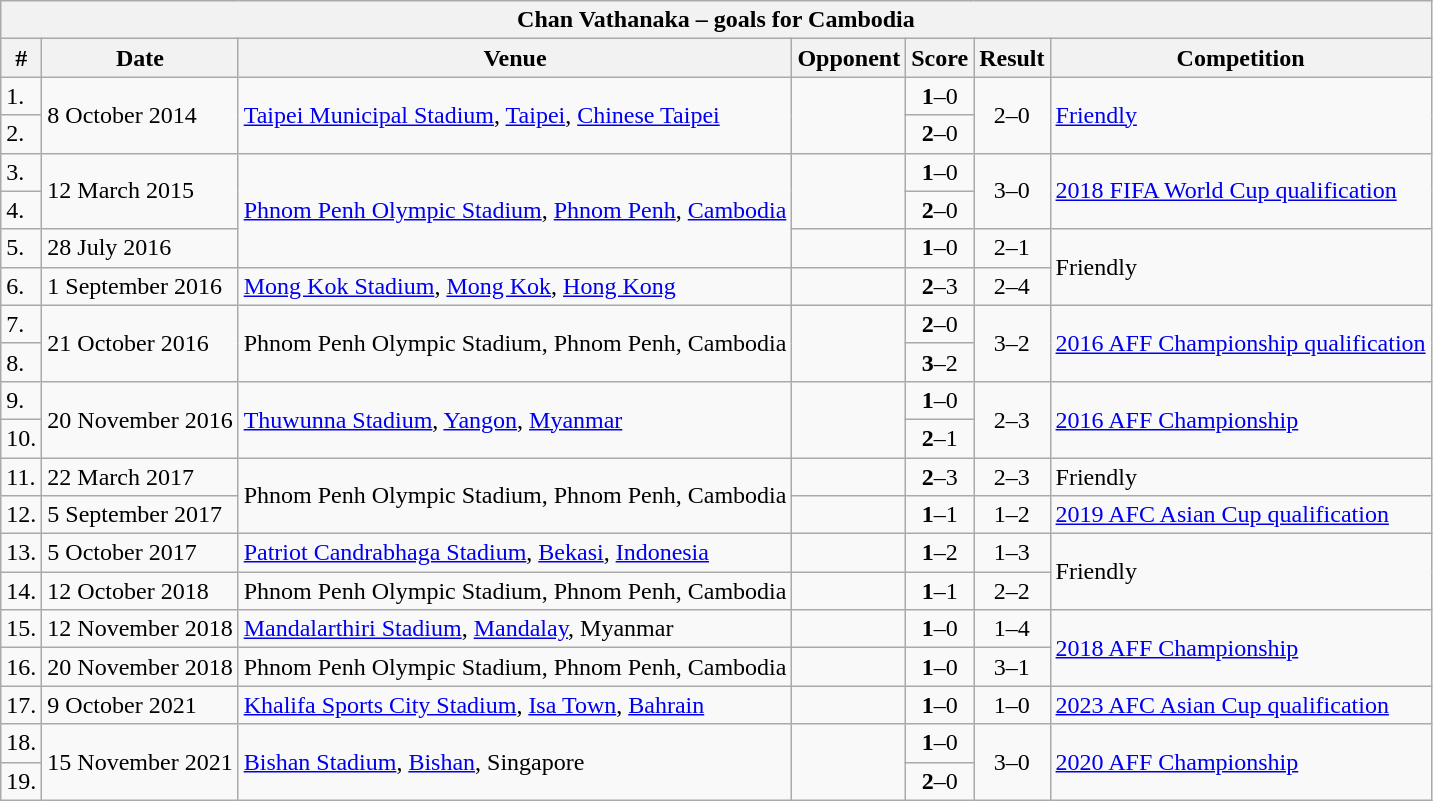<table class="wikitable">
<tr>
<th colspan="8"><strong>Chan Vathanaka – goals for Cambodia</strong></th>
</tr>
<tr>
<th>#</th>
<th>Date</th>
<th>Venue</th>
<th>Opponent</th>
<th>Score</th>
<th>Result</th>
<th>Competition</th>
</tr>
<tr>
<td>1.</td>
<td rowspan=2>8 October 2014</td>
<td rowspan=2><a href='#'>Taipei Municipal Stadium</a>, <a href='#'>Taipei</a>, <a href='#'>Chinese Taipei</a></td>
<td rowspan=2></td>
<td align=center><strong>1</strong>–0</td>
<td rowspan=2 align=center>2–0</td>
<td rowspan=2><a href='#'>Friendly</a></td>
</tr>
<tr>
<td>2.</td>
<td align=center><strong>2</strong>–0</td>
</tr>
<tr>
<td>3.</td>
<td rowspan=2>12 March 2015</td>
<td rowspan=3><a href='#'>Phnom Penh Olympic Stadium</a>, <a href='#'>Phnom Penh</a>, <a href='#'>Cambodia</a></td>
<td rowspan=2></td>
<td align=center><strong>1</strong>–0</td>
<td rowspan=2 align=center>3–0</td>
<td rowspan=2><a href='#'>2018 FIFA World Cup qualification</a></td>
</tr>
<tr>
<td>4.</td>
<td align=center><strong>2</strong>–0</td>
</tr>
<tr>
<td>5.</td>
<td rowspan=1>28 July 2016</td>
<td rowspan=1></td>
<td align=center><strong>1</strong>–0</td>
<td rowspan=1 align=center>2–1</td>
<td rowspan=2>Friendly</td>
</tr>
<tr>
<td>6.</td>
<td rowspan=1>1 September 2016</td>
<td rowspan=1><a href='#'>Mong Kok Stadium</a>, <a href='#'>Mong Kok</a>, <a href='#'>Hong Kong</a></td>
<td rowspan=1></td>
<td align=center><strong>2</strong>–3</td>
<td rowspan=1 align=center>2–4</td>
</tr>
<tr>
<td>7.</td>
<td rowspan=2>21 October 2016</td>
<td rowspan=2>Phnom Penh Olympic Stadium, Phnom Penh, Cambodia</td>
<td rowspan=2></td>
<td align=center><strong>2</strong>–0</td>
<td rowspan=2 align=center>3–2</td>
<td rowspan=2><a href='#'>2016 AFF Championship qualification</a></td>
</tr>
<tr>
<td>8.</td>
<td align=center><strong>3</strong>–2</td>
</tr>
<tr>
<td>9.</td>
<td rowspan=2>20 November 2016</td>
<td rowspan=2><a href='#'>Thuwunna Stadium</a>, <a href='#'>Yangon</a>, <a href='#'>Myanmar</a></td>
<td rowspan=2></td>
<td align=center><strong>1</strong>–0</td>
<td rowspan=2 align=center>2–3</td>
<td rowspan=2><a href='#'>2016 AFF Championship</a></td>
</tr>
<tr>
<td>10.</td>
<td align=center><strong>2</strong>–1</td>
</tr>
<tr>
<td>11.</td>
<td rowspan=1>22 March 2017</td>
<td rowspan=2>Phnom Penh Olympic Stadium, Phnom Penh, Cambodia</td>
<td rowspan=1></td>
<td align=center><strong>2</strong>–3</td>
<td rowspan=1 align=center>2–3</td>
<td rowspan=1>Friendly</td>
</tr>
<tr>
<td>12.</td>
<td rowspan=1>5 September 2017</td>
<td rowspan=1></td>
<td align=center><strong>1</strong>–1</td>
<td rowspan=1 align=center>1–2</td>
<td rowspan=1><a href='#'>2019 AFC Asian Cup qualification</a></td>
</tr>
<tr>
<td>13.</td>
<td rowspan=1>5 October 2017</td>
<td><a href='#'>Patriot Candrabhaga Stadium</a>, <a href='#'>Bekasi</a>, <a href='#'>Indonesia</a></td>
<td></td>
<td align=center><strong>1</strong>–2</td>
<td rowspan=1 align=center>1–3</td>
<td rowspan=2>Friendly</td>
</tr>
<tr>
<td>14.</td>
<td>12 October 2018</td>
<td>Phnom Penh Olympic Stadium, Phnom Penh, Cambodia</td>
<td></td>
<td align=center><strong>1</strong>–1</td>
<td align=center>2–2</td>
</tr>
<tr>
<td>15.</td>
<td>12 November 2018</td>
<td><a href='#'>Mandalarthiri Stadium</a>, <a href='#'>Mandalay</a>, Myanmar</td>
<td></td>
<td align=center><strong>1</strong>–0</td>
<td align=center>1–4</td>
<td rowspan=2><a href='#'>2018 AFF Championship</a></td>
</tr>
<tr>
<td>16.</td>
<td>20 November 2018</td>
<td>Phnom Penh Olympic Stadium, Phnom Penh, Cambodia</td>
<td></td>
<td align=center><strong>1</strong>–0</td>
<td align=center>3–1</td>
</tr>
<tr>
<td>17.</td>
<td>9 October 2021</td>
<td><a href='#'>Khalifa Sports City Stadium</a>, <a href='#'>Isa Town</a>, <a href='#'>Bahrain</a></td>
<td></td>
<td align=center><strong>1</strong>–0</td>
<td align=center>1–0</td>
<td><a href='#'>2023 AFC Asian Cup qualification</a></td>
</tr>
<tr>
<td>18.</td>
<td rowspan=2>15 November 2021</td>
<td rowspan=2><a href='#'>Bishan Stadium</a>, <a href='#'>Bishan</a>, Singapore</td>
<td rowspan=2></td>
<td align=center><strong>1</strong>–0</td>
<td rowspan=2 align=center>3–0</td>
<td rowspan=2><a href='#'>2020 AFF Championship</a></td>
</tr>
<tr>
<td>19.</td>
<td align=center><strong>2</strong>–0</td>
</tr>
</table>
